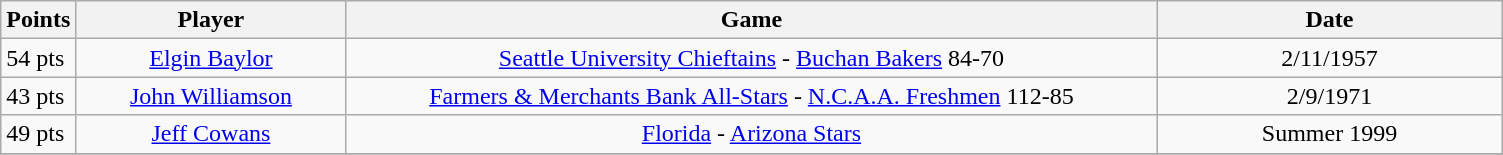<table class="wikitable">
<tr>
<th width=5%>Points</th>
<th width=18%>Player</th>
<th width=54%>Game</th>
<th width=23%>Date</th>
</tr>
<tr>
<td>54 pts</td>
<td align=center><a href='#'>Elgin Baylor</a></td>
<td align=center><a href='#'>Seattle University Chieftains</a> - <a href='#'>Buchan Bakers</a> 84-70</td>
<td align=center>2/11/1957</td>
</tr>
<tr>
<td>43 pts</td>
<td align=center><a href='#'>John Williamson</a></td>
<td align=center><a href='#'>Farmers & Merchants Bank All-Stars</a> - <a href='#'>N.C.A.A. Freshmen</a> 112-85</td>
<td align=center>2/9/1971</td>
</tr>
<tr>
<td>49 pts</td>
<td align=center><a href='#'>Jeff Cowans</a></td>
<td align=center><a href='#'>Florida</a> - <a href='#'>Arizona Stars</a></td>
<td align=center>Summer 1999</td>
</tr>
<tr>
</tr>
</table>
